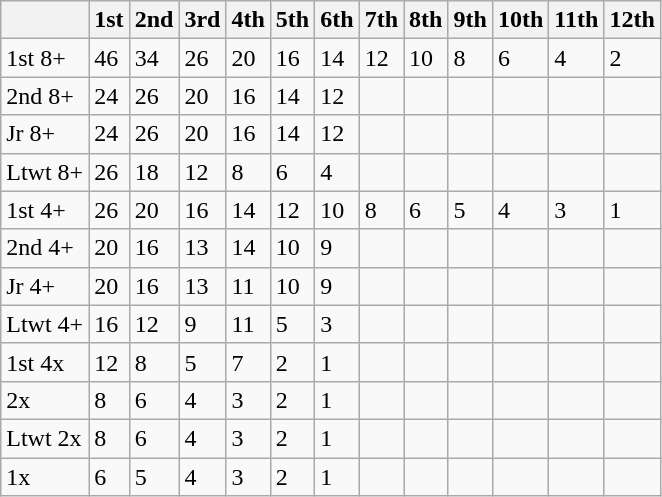<table class="wikitable">
<tr>
<th></th>
<th>1st</th>
<th>2nd</th>
<th>3rd</th>
<th>4th</th>
<th>5th</th>
<th>6th</th>
<th>7th</th>
<th>8th</th>
<th>9th</th>
<th>10th</th>
<th>11th</th>
<th>12th</th>
</tr>
<tr>
<td>1st 8+</td>
<td>46</td>
<td>34</td>
<td>26</td>
<td>20</td>
<td>16</td>
<td>14</td>
<td>12</td>
<td>10</td>
<td>8</td>
<td>6</td>
<td>4</td>
<td>2</td>
</tr>
<tr>
<td>2nd 8+</td>
<td>24</td>
<td>26</td>
<td>20</td>
<td>16</td>
<td>14</td>
<td>12</td>
<td></td>
<td></td>
<td></td>
<td></td>
<td></td>
<td></td>
</tr>
<tr>
<td>Jr 8+</td>
<td>24</td>
<td>26</td>
<td>20</td>
<td>16</td>
<td>14</td>
<td>12</td>
<td></td>
<td></td>
<td></td>
<td></td>
<td></td>
<td></td>
</tr>
<tr>
<td>Ltwt 8+</td>
<td>26</td>
<td>18</td>
<td>12</td>
<td>8</td>
<td>6</td>
<td>4</td>
<td></td>
<td></td>
<td></td>
<td></td>
<td></td>
<td></td>
</tr>
<tr>
<td>1st 4+</td>
<td>26</td>
<td>20</td>
<td>16</td>
<td>14</td>
<td>12</td>
<td>10</td>
<td>8</td>
<td>6</td>
<td>5</td>
<td>4</td>
<td>3</td>
<td>1</td>
</tr>
<tr>
<td>2nd 4+</td>
<td>20</td>
<td>16</td>
<td>13</td>
<td>14</td>
<td>10</td>
<td>9</td>
<td></td>
<td></td>
<td></td>
<td></td>
<td></td>
<td></td>
</tr>
<tr>
<td>Jr 4+</td>
<td>20</td>
<td>16</td>
<td>13</td>
<td>11</td>
<td>10</td>
<td>9</td>
<td></td>
<td></td>
<td></td>
<td></td>
<td></td>
<td></td>
</tr>
<tr>
<td>Ltwt 4+</td>
<td>16</td>
<td>12</td>
<td>9</td>
<td>11</td>
<td>5</td>
<td>3</td>
<td></td>
<td></td>
<td></td>
<td></td>
<td></td>
<td></td>
</tr>
<tr>
<td>1st 4x</td>
<td>12</td>
<td>8</td>
<td>5</td>
<td>7</td>
<td>2</td>
<td>1</td>
<td></td>
<td></td>
<td></td>
<td></td>
<td></td>
<td></td>
</tr>
<tr>
<td>2x</td>
<td>8</td>
<td>6</td>
<td>4</td>
<td>3</td>
<td>2</td>
<td>1</td>
<td></td>
<td></td>
<td></td>
<td></td>
<td></td>
<td></td>
</tr>
<tr>
<td>Ltwt 2x</td>
<td>8</td>
<td>6</td>
<td>4</td>
<td>3</td>
<td>2</td>
<td>1</td>
<td></td>
<td></td>
<td></td>
<td></td>
<td></td>
<td></td>
</tr>
<tr>
<td>1x</td>
<td>6</td>
<td>5</td>
<td>4</td>
<td>3</td>
<td>2</td>
<td>1</td>
<td></td>
<td></td>
<td></td>
<td></td>
<td></td>
<td></td>
</tr>
</table>
